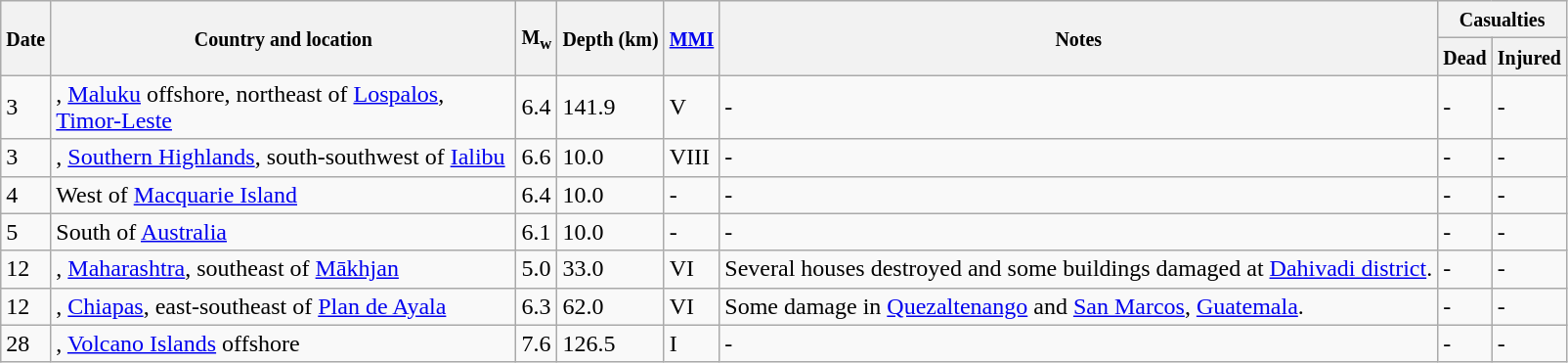<table class="wikitable sortable" style="border:1px black;  margin-left:1em;">
<tr>
<th rowspan="2"><small>Date</small></th>
<th rowspan="2" style="width: 310px"><small>Country and location</small></th>
<th rowspan="2"><small>M<sub>w</sub></small></th>
<th rowspan="2"><small>Depth (km)</small></th>
<th rowspan="2"><small><a href='#'>MMI</a></small></th>
<th rowspan="2" class="unsortable"><small>Notes</small></th>
<th colspan="2"><small>Casualties</small></th>
</tr>
<tr>
<th><small>Dead</small></th>
<th><small>Injured</small></th>
</tr>
<tr>
<td>3</td>
<td>, <a href='#'>Maluku</a> offshore,  northeast of <a href='#'>Lospalos</a>, <a href='#'>Timor-Leste</a></td>
<td>6.4</td>
<td>141.9</td>
<td>V</td>
<td>-</td>
<td>-</td>
<td>-</td>
</tr>
<tr>
<td>3</td>
<td>, <a href='#'>Southern Highlands</a>,  south-southwest of <a href='#'>Ialibu</a></td>
<td>6.6</td>
<td>10.0</td>
<td>VIII</td>
<td>-</td>
<td>-</td>
<td>-</td>
</tr>
<tr>
<td>4</td>
<td>West of <a href='#'>Macquarie Island</a></td>
<td>6.4</td>
<td>10.0</td>
<td>-</td>
<td>-</td>
<td>-</td>
<td>-</td>
</tr>
<tr>
<td>5</td>
<td>South of <a href='#'>Australia</a></td>
<td>6.1</td>
<td>10.0</td>
<td>-</td>
<td>-</td>
<td>-</td>
<td>-</td>
</tr>
<tr>
<td>12</td>
<td>, <a href='#'>Maharashtra</a>,  southeast of <a href='#'>Mākhjan</a></td>
<td>5.0</td>
<td>33.0</td>
<td>VI</td>
<td>Several houses destroyed and some buildings damaged at <a href='#'>Dahivadi district</a>.</td>
<td>-</td>
<td>-</td>
</tr>
<tr>
<td>12</td>
<td>, <a href='#'>Chiapas</a>,  east-southeast of <a href='#'>Plan de Ayala</a></td>
<td>6.3</td>
<td>62.0</td>
<td>VI</td>
<td>Some damage in <a href='#'>Quezaltenango</a> and <a href='#'>San Marcos</a>, <a href='#'>Guatemala</a>.</td>
<td>-</td>
<td>-</td>
</tr>
<tr>
<td>28</td>
<td>, <a href='#'>Volcano Islands</a> offshore</td>
<td>7.6</td>
<td>126.5</td>
<td>I</td>
<td>-</td>
<td>-</td>
<td>-</td>
</tr>
<tr>
</tr>
</table>
